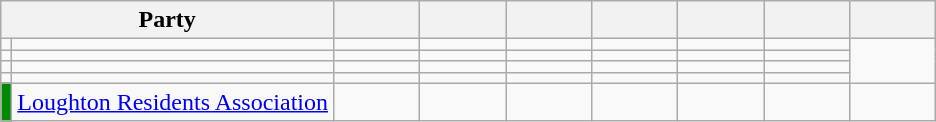<table class="wikitable">
<tr>
<th scope="col" width="200" colspan=2>Party</th>
<th scope="col" width="50"></th>
<th scope="col" width="50"></th>
<th scope="col" width="50"></th>
<th scope="col" width="50"></th>
<th scope="col" width="50"></th>
<th scope="col" width="50"></th>
<th scope+"col" width="50"></th>
</tr>
<tr>
<td></td>
<td></td>
<td></td>
<td></td>
<td></td>
<td></td>
<td></td>
<td></td>
</tr>
<tr>
<td></td>
<td></td>
<td></td>
<td></td>
<td></td>
<td></td>
<td></td>
<td></td>
</tr>
<tr>
<td></td>
<td></td>
<td></td>
<td></td>
<td></td>
<td></td>
<td></td>
<td></td>
</tr>
<tr>
<td></td>
<td></td>
<td></td>
<td></td>
<td></td>
<td></td>
<td></td>
<td></td>
</tr>
<tr>
<td style="background: #008800"></td>
<td><a href='#'>Loughton Residents Association</a></td>
<td></td>
<td></td>
<td></td>
<td></td>
<td></td>
<td></td>
<td></td>
</tr>
</table>
